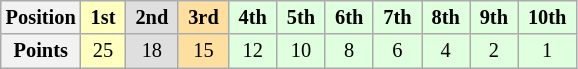<table class="wikitable" style="font-size:85%; text-align:center">
<tr>
<th>Position</th>
<td style="background:#ffffbf"> <strong>1st</strong> </td>
<td style="background:#dfdfdf"> <strong>2nd</strong> </td>
<td style="background:#ffdf9f"> <strong>3rd</strong> </td>
<td style="background:#dfffdf"> <strong>4th</strong> </td>
<td style="background:#dfffdf"> <strong>5th</strong> </td>
<td style="background:#dfffdf"> <strong>6th</strong> </td>
<td style="background:#dfffdf"> <strong>7th</strong> </td>
<td style="background:#dfffdf"> <strong>8th</strong> </td>
<td style="background:#dfffdf"> <strong>9th</strong> </td>
<td style="background:#dfffdf"> <strong>10th</strong> </td>
</tr>
<tr>
<th>Points</th>
<td style="background:#ffffbf">25</td>
<td style="background:#dfdfdf">18</td>
<td style="background:#ffdf9f">15</td>
<td style="background:#dfffdf">12</td>
<td style="background:#dfffdf">10</td>
<td style="background:#dfffdf">8</td>
<td style="background:#dfffdf">6</td>
<td style="background:#dfffdf">4</td>
<td style="background:#dfffdf">2</td>
<td style="background:#dfffdf">1</td>
</tr>
</table>
